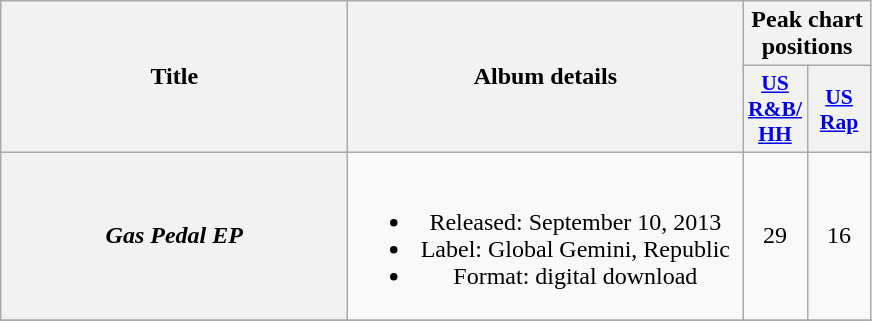<table class="wikitable plainrowheaders" style="text-align:center;">
<tr>
<th scope="col" rowspan="2" style="width:14em;">Title</th>
<th scope="col" rowspan="2" style="width:16em;">Album details</th>
<th scope="col" colspan="2">Peak chart positions</th>
</tr>
<tr>
<th scope="col" style="width:2.5em;font-size:90%;"><a href='#'>US<br>R&B/<br>HH</a><br></th>
<th scope="col" style="width:2.5em;font-size:90%;"><a href='#'>US<br>Rap</a><br></th>
</tr>
<tr>
<th scope="row"><em>Gas Pedal EP</em></th>
<td><br><ul><li>Released: September 10, 2013</li><li>Label: Global Gemini, Republic</li><li>Format: digital download</li></ul></td>
<td>29</td>
<td>16</td>
</tr>
<tr>
</tr>
</table>
